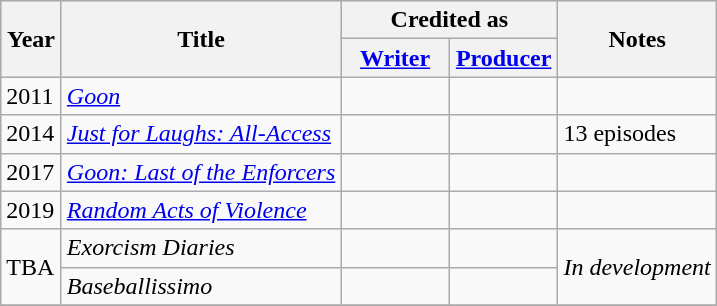<table class="wikitable">
<tr style="background:#ccc; text-align:center;">
<th rowspan="2" style="width:33px;">Year</th>
<th rowspan="2">Title</th>
<th colspan="2">Credited as</th>
<th rowspan="2">Notes</th>
</tr>
<tr>
<th width="65"><a href='#'>Writer</a></th>
<th width="65"><a href='#'>Producer</a></th>
</tr>
<tr>
<td>2011</td>
<td><em><a href='#'>Goon</a></em></td>
<td></td>
<td></td>
<td></td>
</tr>
<tr>
<td>2014</td>
<td><em><a href='#'>Just for Laughs: All-Access</a></em></td>
<td></td>
<td></td>
<td>13 episodes</td>
</tr>
<tr>
<td>2017</td>
<td><em><a href='#'>Goon: Last of the Enforcers</a></em></td>
<td></td>
<td></td>
<td></td>
</tr>
<tr>
<td>2019</td>
<td><em><a href='#'>Random Acts of Violence</a></em></td>
<td></td>
<td></td>
<td></td>
</tr>
<tr>
<td rowspan="2">TBA</td>
<td><em>Exorcism Diaries</em></td>
<td></td>
<td></td>
<td rowspan="2"><em>In development</em></td>
</tr>
<tr>
<td><em>Baseballissimo</em></td>
<td></td>
<td></td>
</tr>
<tr>
</tr>
</table>
